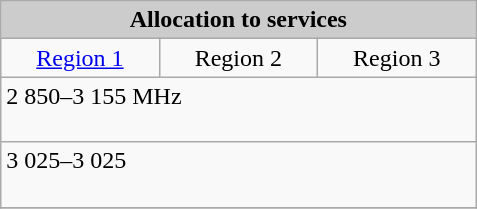<table class=wikitable>
<tr bgcolor="#CCCCCC" align="center">
<td align="center" colspan="3"><strong>Allocation to services</strong></td>
</tr>
<tr align="center">
<td align="center">     <a href='#'>Region 1</a>     </td>
<td>     Region 2     </td>
<td>     Region 3     </td>
</tr>
<tr>
<td colspan="3">2 850–3 155 MHz<br><br></td>
</tr>
<tr>
<td colspan="3">3 025–3 025 <br><br></td>
</tr>
<tr>
</tr>
</table>
